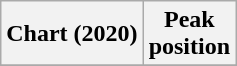<table class="wikitable plainrowheaders" style="text-align:center">
<tr>
<th>Chart (2020)</th>
<th>Peak<br>position</th>
</tr>
<tr>
</tr>
</table>
